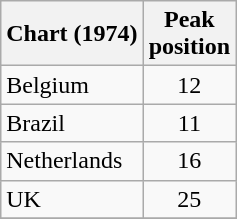<table class="wikitable sortable">
<tr>
<th>Chart (1974)</th>
<th>Peak<br>position</th>
</tr>
<tr>
<td>Belgium</td>
<td style="text-align:center;">12</td>
</tr>
<tr>
<td>Brazil</td>
<td style="text-align:center;">11</td>
</tr>
<tr>
<td>Netherlands</td>
<td style="text-align:center;">16</td>
</tr>
<tr>
<td>UK</td>
<td style="text-align:center;">25</td>
</tr>
<tr>
</tr>
</table>
